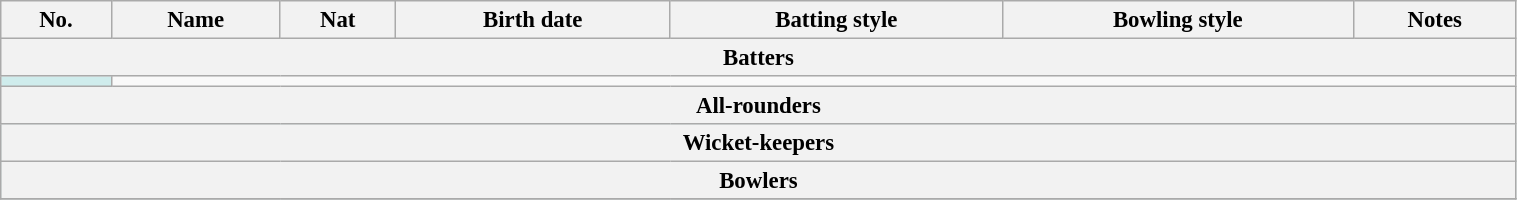<table class="wikitable sortable"  style="font-size:95%; width:80%;">
<tr>
<th>No.</th>
<th>Name</th>
<th>Nat</th>
<th>Birth date</th>
<th>Batting style</th>
<th>Bowling style</th>
<th>Notes</th>
</tr>
<tr>
<th colspan="7">Batters</th>
</tr>
<tr bgcolor="#CFECEC">
<td></td>
</tr>
<tr>
<th colspan="7">All-rounders</th>
</tr>
<tr bgcolor="#CFECEC">
<th colspan="7">Wicket-keepers</th>
</tr>
<tr bgcolor="#CFECEC">
<th colspan="7">Bowlers</th>
</tr>
<tr>
</tr>
</table>
